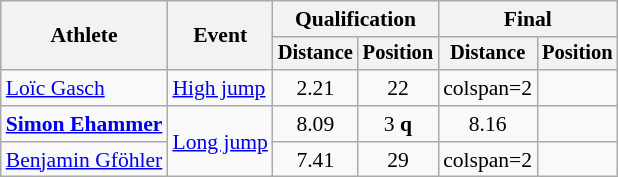<table class=wikitable style=font-size:90%>
<tr>
<th rowspan=2>Athlete</th>
<th rowspan=2>Event</th>
<th colspan=2>Qualification</th>
<th colspan=2>Final</th>
</tr>
<tr style=font-size:95%>
<th>Distance</th>
<th>Position</th>
<th>Distance</th>
<th>Position</th>
</tr>
<tr align=center>
<td align=left><a href='#'>Loïc Gasch</a></td>
<td align=left><a href='#'>High jump</a></td>
<td>2.21</td>
<td>22</td>
<td>colspan=2 </td>
</tr>
<tr align=center>
<td align=left><strong><a href='#'>Simon Ehammer</a></strong></td>
<td align=left rowspan=2><a href='#'>Long jump</a></td>
<td>8.09</td>
<td>3 <strong>q</strong></td>
<td>8.16</td>
<td></td>
</tr>
<tr align=center>
<td align=left><a href='#'>Benjamin Gföhler</a></td>
<td>7.41</td>
<td>29</td>
<td>colspan=2 </td>
</tr>
</table>
